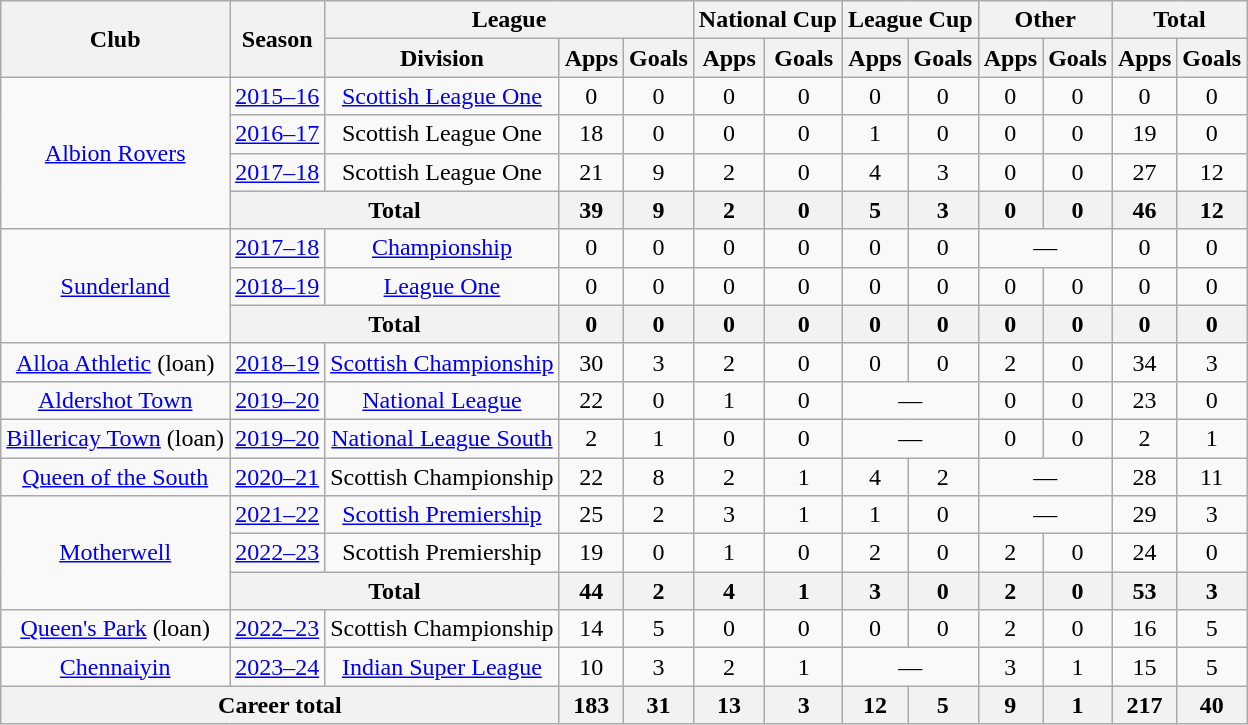<table class=wikitable style=text-align:center>
<tr>
<th rowspan=2>Club</th>
<th rowspan=2>Season</th>
<th colspan=3>League</th>
<th colspan=2>National Cup</th>
<th colspan=2>League Cup</th>
<th colspan=2>Other</th>
<th colspan=2>Total</th>
</tr>
<tr>
<th>Division</th>
<th>Apps</th>
<th>Goals</th>
<th>Apps</th>
<th>Goals</th>
<th>Apps</th>
<th>Goals</th>
<th>Apps</th>
<th>Goals</th>
<th>Apps</th>
<th>Goals</th>
</tr>
<tr>
<td rowspan="4"><a href='#'>Albion Rovers</a></td>
<td><a href='#'>2015–16</a></td>
<td><a href='#'>Scottish League One</a></td>
<td>0</td>
<td>0</td>
<td>0</td>
<td>0</td>
<td>0</td>
<td>0</td>
<td>0</td>
<td>0</td>
<td>0</td>
<td>0</td>
</tr>
<tr>
<td><a href='#'>2016–17</a></td>
<td>Scottish League One</td>
<td>18</td>
<td>0</td>
<td>0</td>
<td>0</td>
<td>1</td>
<td>0</td>
<td>0</td>
<td>0</td>
<td>19</td>
<td>0</td>
</tr>
<tr>
<td><a href='#'>2017–18</a></td>
<td>Scottish League One</td>
<td>21</td>
<td>9</td>
<td>2</td>
<td>0</td>
<td>4</td>
<td>3</td>
<td>0</td>
<td>0</td>
<td>27</td>
<td>12</td>
</tr>
<tr>
<th colspan="2">Total</th>
<th>39</th>
<th>9</th>
<th>2</th>
<th>0</th>
<th>5</th>
<th>3</th>
<th>0</th>
<th>0</th>
<th>46</th>
<th>12</th>
</tr>
<tr>
<td rowspan=3><a href='#'>Sunderland</a></td>
<td><a href='#'>2017–18</a></td>
<td><a href='#'>Championship</a></td>
<td>0</td>
<td>0</td>
<td>0</td>
<td>0</td>
<td>0</td>
<td>0</td>
<td colspan=2>—</td>
<td>0</td>
<td>0</td>
</tr>
<tr>
<td><a href='#'>2018–19</a></td>
<td><a href='#'>League One</a></td>
<td>0</td>
<td>0</td>
<td>0</td>
<td>0</td>
<td>0</td>
<td>0</td>
<td>0</td>
<td>0</td>
<td>0</td>
<td>0</td>
</tr>
<tr>
<th colspan=2>Total</th>
<th>0</th>
<th>0</th>
<th>0</th>
<th>0</th>
<th>0</th>
<th>0</th>
<th>0</th>
<th>0</th>
<th>0</th>
<th>0</th>
</tr>
<tr>
<td><a href='#'>Alloa Athletic</a> (loan)</td>
<td><a href='#'>2018–19</a></td>
<td><a href='#'>Scottish Championship</a></td>
<td>30</td>
<td>3</td>
<td>2</td>
<td>0</td>
<td>0</td>
<td>0</td>
<td>2</td>
<td>0</td>
<td>34</td>
<td>3</td>
</tr>
<tr>
<td><a href='#'>Aldershot Town</a></td>
<td><a href='#'>2019–20</a></td>
<td><a href='#'>National League</a></td>
<td>22</td>
<td>0</td>
<td>1</td>
<td>0</td>
<td colspan=2>—</td>
<td>0</td>
<td>0</td>
<td>23</td>
<td>0</td>
</tr>
<tr>
<td><a href='#'>Billericay Town</a> (loan)</td>
<td><a href='#'>2019–20</a></td>
<td><a href='#'>National League South</a></td>
<td>2</td>
<td>1</td>
<td>0</td>
<td>0</td>
<td colspan=2>—</td>
<td>0</td>
<td>0</td>
<td>2</td>
<td>1</td>
</tr>
<tr>
<td><a href='#'>Queen of the South</a></td>
<td><a href='#'>2020–21</a></td>
<td>Scottish Championship</td>
<td>22</td>
<td>8</td>
<td>2</td>
<td>1</td>
<td>4</td>
<td>2</td>
<td colspan=2>—</td>
<td>28</td>
<td>11</td>
</tr>
<tr>
<td rowspan=3><a href='#'>Motherwell</a></td>
<td><a href='#'>2021–22</a></td>
<td><a href='#'>Scottish Premiership</a></td>
<td>25</td>
<td>2</td>
<td>3</td>
<td>1</td>
<td>1</td>
<td>0</td>
<td colspan=2>—</td>
<td>29</td>
<td>3</td>
</tr>
<tr>
<td><a href='#'>2022–23</a></td>
<td>Scottish Premiership</td>
<td>19</td>
<td>0</td>
<td>1</td>
<td>0</td>
<td>2</td>
<td>0</td>
<td>2</td>
<td>0</td>
<td>24</td>
<td>0</td>
</tr>
<tr>
<th colspan=2>Total</th>
<th>44</th>
<th>2</th>
<th>4</th>
<th>1</th>
<th>3</th>
<th>0</th>
<th>2</th>
<th>0</th>
<th>53</th>
<th>3</th>
</tr>
<tr>
<td><a href='#'>Queen's Park</a> (loan)</td>
<td><a href='#'>2022–23</a></td>
<td>Scottish Championship</td>
<td>14</td>
<td>5</td>
<td>0</td>
<td>0</td>
<td>0</td>
<td>0</td>
<td>2</td>
<td>0</td>
<td>16</td>
<td>5</td>
</tr>
<tr>
<td><a href='#'>Chennaiyin</a></td>
<td><a href='#'>2023–24</a></td>
<td><a href='#'>Indian Super League</a></td>
<td>10</td>
<td>3</td>
<td>2</td>
<td>1</td>
<td colspan=2>—</td>
<td>3</td>
<td>1</td>
<td>15</td>
<td>5</td>
</tr>
<tr>
<th colspan=3>Career total</th>
<th>183</th>
<th>31</th>
<th>13</th>
<th>3</th>
<th>12</th>
<th>5</th>
<th>9</th>
<th>1</th>
<th>217</th>
<th>40</th>
</tr>
</table>
